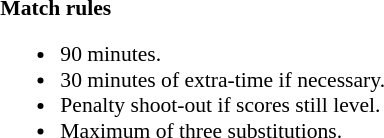<table width=82% style="font-size: 90%">
<tr>
<td width=50% valign=top></td>
<td style="width:60%; vertical-align:top;"><br><strong>Match rules</strong><ul><li>90 minutes.</li><li>30 minutes of extra-time if necessary.</li><li>Penalty shoot-out if scores still level.</li><li>Maximum of three substitutions.</li></ul></td>
</tr>
</table>
